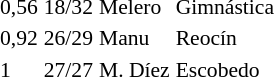<table style="font-size: 90%; border-collapse:collapse" border=0 cellspacing=0 cellpadding=2>
<tr bgcolor=#DCDCDC>
</tr>
<tr>
<td>0,56</td>
<td>18/32</td>
<td>Melero</td>
<td>Gimnástica</td>
</tr>
<tr>
<td>0,92</td>
<td>26/29</td>
<td>Manu</td>
<td>Reocín</td>
</tr>
<tr>
<td>1</td>
<td>27/27</td>
<td>M. Díez</td>
<td>Escobedo</td>
</tr>
</table>
